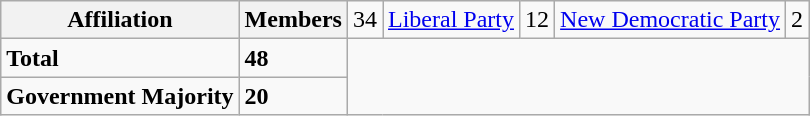<table class="wikitable">
<tr>
<th colspan="2">Affiliation</th>
<th>Members<br></th>
<td>34<br></td>
<td><a href='#'>Liberal Party</a></td>
<td>12<br></td>
<td><a href='#'>New Democratic Party</a></td>
<td>2</td>
</tr>
<tr>
<td colspan="2" rowspan="1"><strong>Total</strong><br></td>
<td><strong>48</strong></td>
</tr>
<tr>
<td colspan="2" rowspan="1"><strong>Government Majority</strong><br></td>
<td><strong>20</strong></td>
</tr>
</table>
